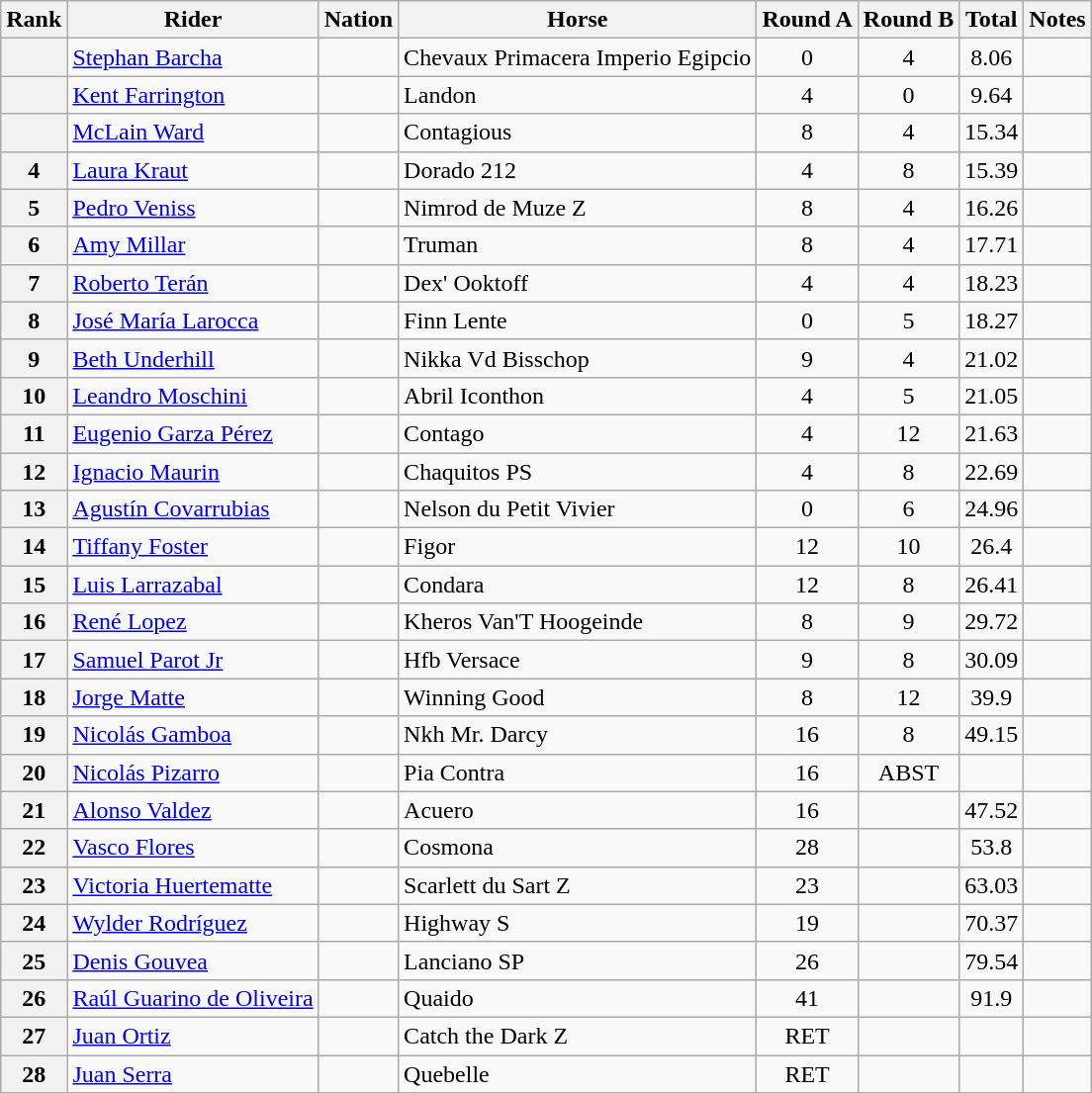<table class="wikitable sortable" style="text-align:center">
<tr>
<th>Rank</th>
<th>Rider</th>
<th>Nation</th>
<th>Horse</th>
<th>Round A</th>
<th>Round B</th>
<th>Total</th>
<th>Notes</th>
</tr>
<tr>
<th></th>
<td align=left><a href='#'>Stephan Barcha</a></td>
<td align=left></td>
<td align=left>Chevaux Primacera Imperio Egipcio</td>
<td>0</td>
<td>4</td>
<td>8.06</td>
<td></td>
</tr>
<tr>
<th></th>
<td align=left><a href='#'>Kent Farrington</a></td>
<td align=left></td>
<td align=left>Landon</td>
<td>4</td>
<td>0</td>
<td>9.64</td>
<td></td>
</tr>
<tr>
<th></th>
<td align=left><a href='#'>McLain Ward</a></td>
<td align=left></td>
<td align=left>Contagious</td>
<td>8</td>
<td>4</td>
<td>15.34</td>
<td></td>
</tr>
<tr>
<th>4</th>
<td align=left><a href='#'>Laura Kraut</a></td>
<td align=left></td>
<td align=left>Dorado 212</td>
<td>4</td>
<td>8</td>
<td>15.39</td>
<td></td>
</tr>
<tr>
<th>5</th>
<td align=left><a href='#'>Pedro Veniss</a></td>
<td align=left></td>
<td align=left>Nimrod de Muze Z</td>
<td>8</td>
<td>4</td>
<td>16.26</td>
<td></td>
</tr>
<tr>
<th>6</th>
<td align=left><a href='#'>Amy Millar</a></td>
<td align=left></td>
<td align=left>Truman</td>
<td>8</td>
<td>4</td>
<td>17.71</td>
<td></td>
</tr>
<tr>
<th>7</th>
<td align=left><a href='#'>Roberto Terán</a></td>
<td align=left></td>
<td align=left>Dex' Ooktoff</td>
<td>4</td>
<td>4</td>
<td>18.23</td>
<td></td>
</tr>
<tr>
<th>8</th>
<td align=left><a href='#'>José María Larocca</a></td>
<td align=left></td>
<td align=left>Finn Lente</td>
<td>0</td>
<td>5</td>
<td>18.27</td>
<td></td>
</tr>
<tr>
<th>9</th>
<td align=left><a href='#'>Beth Underhill</a></td>
<td align=left></td>
<td align=left>Nikka Vd Bisschop</td>
<td>9</td>
<td>4</td>
<td>21.02</td>
<td></td>
</tr>
<tr>
<th>10</th>
<td align=left><a href='#'>Leandro Moschini</a></td>
<td align=left></td>
<td align=left>Abril Iconthon</td>
<td>4</td>
<td>5</td>
<td>21.05</td>
<td></td>
</tr>
<tr>
<th>11</th>
<td align=left><a href='#'>Eugenio Garza Pérez</a></td>
<td align=left></td>
<td align=left>Contago</td>
<td>4</td>
<td>12</td>
<td>21.63</td>
<td></td>
</tr>
<tr>
<th>12</th>
<td align=left><a href='#'>Ignacio Maurin</a></td>
<td align=left></td>
<td align=left>Chaquitos PS</td>
<td>4</td>
<td>8</td>
<td>22.69</td>
<td></td>
</tr>
<tr>
<th>13</th>
<td align=left><a href='#'>Agustín Covarrubias</a></td>
<td align=left></td>
<td align=left>Nelson du Petit Vivier</td>
<td>0</td>
<td>6</td>
<td>24.96</td>
<td></td>
</tr>
<tr>
<th>14</th>
<td align=left><a href='#'>Tiffany Foster</a></td>
<td align=left></td>
<td align=left>Figor</td>
<td>12</td>
<td>10</td>
<td>26.4</td>
<td></td>
</tr>
<tr>
<th>15</th>
<td align=left><a href='#'>Luis Larrazabal</a></td>
<td align=left></td>
<td align=left>Condara</td>
<td>12</td>
<td>8</td>
<td>26.41</td>
<td></td>
</tr>
<tr>
<th>16</th>
<td align=left><a href='#'>René Lopez</a></td>
<td align=left></td>
<td align=left>Kheros Van'T Hoogeinde</td>
<td>8</td>
<td>9</td>
<td>29.72</td>
<td></td>
</tr>
<tr>
<th>17</th>
<td align=left><a href='#'>Samuel Parot Jr</a></td>
<td align=left></td>
<td align=left>Hfb Versace</td>
<td>9</td>
<td>8</td>
<td>30.09</td>
<td></td>
</tr>
<tr>
<th>18</th>
<td align=left><a href='#'>Jorge Matte</a></td>
<td align=left></td>
<td align=left>Winning Good</td>
<td>8</td>
<td>12</td>
<td>39.9</td>
<td></td>
</tr>
<tr>
<th>19</th>
<td align=left><a href='#'>Nicolás Gamboa</a></td>
<td align=left></td>
<td align=left>Nkh Mr. Darcy</td>
<td>16</td>
<td>8</td>
<td>49.15</td>
</tr>
<tr>
<th>20</th>
<td align=left><a href='#'>Nicolás Pizarro</a></td>
<td align=left></td>
<td align=left>Pia Contra</td>
<td>16</td>
<td>ABST</td>
<td></td>
<td></td>
</tr>
<tr>
<th>21</th>
<td align=left><a href='#'>Alonso Valdez</a></td>
<td align=left></td>
<td align=left>Acuero</td>
<td>16</td>
<td></td>
<td>47.52</td>
<td></td>
</tr>
<tr>
<th>22</th>
<td align=left><a href='#'>Vasco Flores</a></td>
<td align=left></td>
<td align=left>Cosmona</td>
<td>28</td>
<td></td>
<td>53.8</td>
<td></td>
</tr>
<tr>
<th>23</th>
<td align=left><a href='#'>Victoria Huertematte</a></td>
<td align=left></td>
<td align=left>Scarlett du Sart Z</td>
<td>23</td>
<td></td>
<td>63.03</td>
<td></td>
</tr>
<tr>
<th>24</th>
<td align=left><a href='#'>Wylder Rodríguez</a></td>
<td align=left></td>
<td align=left>Highway S</td>
<td>19</td>
<td></td>
<td>70.37</td>
<td></td>
</tr>
<tr>
<th>25</th>
<td align=left><a href='#'>Denis Gouvea</a></td>
<td align=left></td>
<td align=left>Lanciano SP</td>
<td>26</td>
<td></td>
<td>79.54</td>
<td></td>
</tr>
<tr>
<th>26</th>
<td align=left><a href='#'>Raúl Guarino de Oliveira</a></td>
<td align=left></td>
<td align=left>Quaido</td>
<td>41</td>
<td></td>
<td>91.9</td>
<td></td>
</tr>
<tr>
<th>27</th>
<td align=left><a href='#'>Juan Ortiz</a></td>
<td align=left></td>
<td align=left>Catch the Dark Z</td>
<td>RET</td>
<td></td>
<td></td>
<td></td>
</tr>
<tr>
<th>28</th>
<td align=left><a href='#'>Juan Serra</a></td>
<td align=left></td>
<td align=left>Quebelle</td>
<td>RET</td>
<td></td>
<td></td>
<td></td>
</tr>
<tr>
</tr>
</table>
